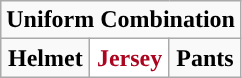<table class="wikitable">
<tr>
<td align="center" Colspan="3"><strong>Uniform Combination</strong></td>
</tr>
<tr align="center">
<td><strong>Helmet</strong></td>
<td style="background:white; color:#AB0520"><strong>Jersey</strong></td>
<td><strong>Pants</strong></td>
</tr>
</table>
